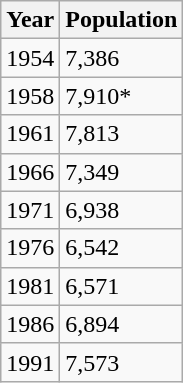<table class="wikitable">
<tr>
<th>Year</th>
<th>Population</th>
</tr>
<tr>
<td>1954</td>
<td>7,386</td>
</tr>
<tr>
<td>1958</td>
<td>7,910*</td>
</tr>
<tr>
<td>1961</td>
<td>7,813</td>
</tr>
<tr>
<td>1966</td>
<td>7,349</td>
</tr>
<tr>
<td>1971</td>
<td>6,938</td>
</tr>
<tr>
<td>1976</td>
<td>6,542</td>
</tr>
<tr>
<td>1981</td>
<td>6,571</td>
</tr>
<tr>
<td>1986</td>
<td>6,894</td>
</tr>
<tr>
<td>1991</td>
<td>7,573</td>
</tr>
</table>
